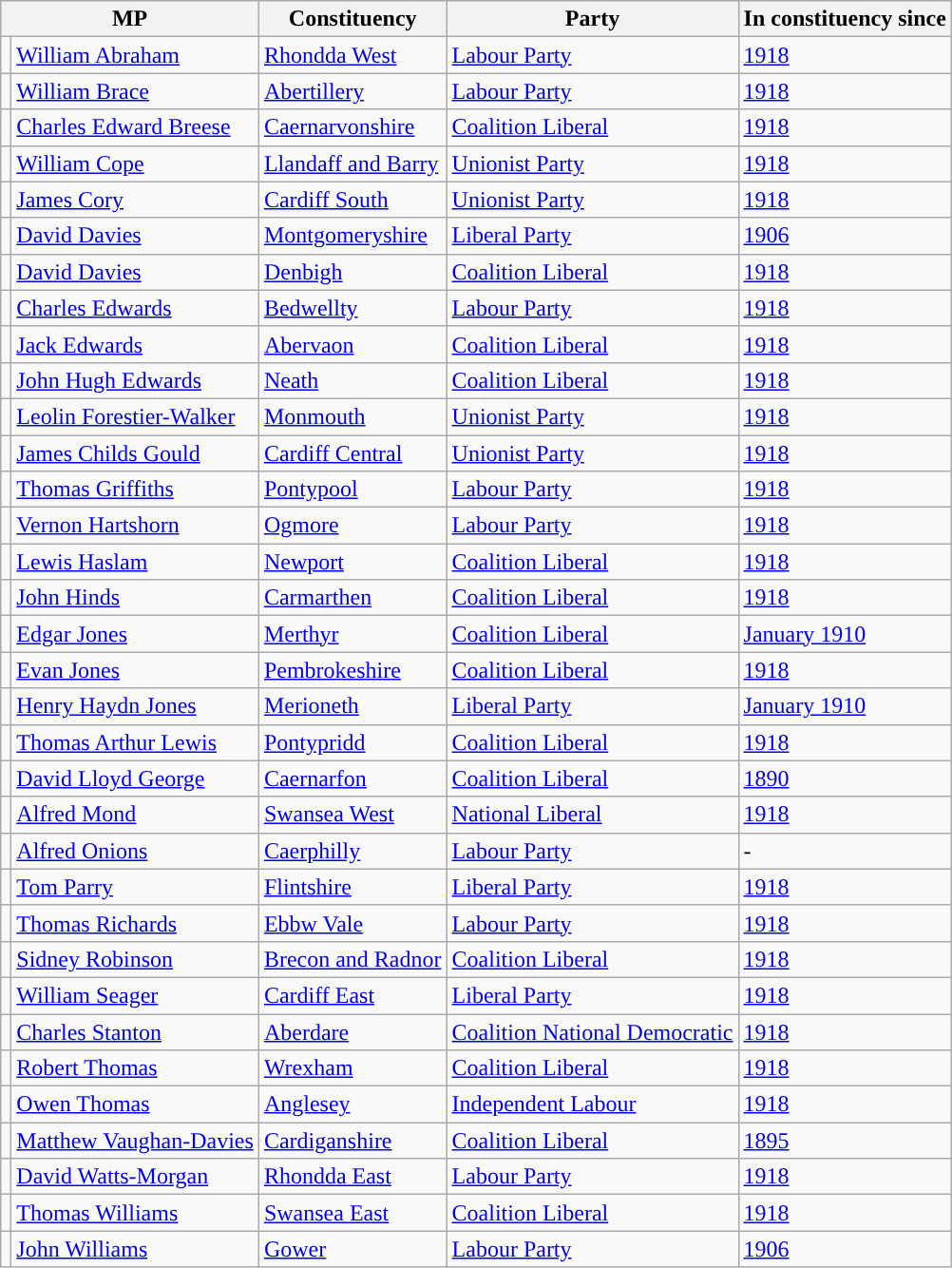<table class="wikitable sortable">
<tr>
<th colspan="2">MP</th>
<th>Constituency</th>
<th>Party</th>
<th>In constituency since</th>
</tr>
<tr>
<td style="color:inherit;background-color: "></td>
<td><a href='#'>William Abraham</a></td>
<td><a href='#'>Rhondda West</a></td>
<td><a href='#'>Labour Party</a></td>
<td><a href='#'>1918</a></td>
</tr>
<tr>
<td style="color:inherit;background-color: "></td>
<td><a href='#'>William Brace</a></td>
<td><a href='#'>Abertillery</a></td>
<td><a href='#'>Labour Party</a></td>
<td><a href='#'>1918</a></td>
</tr>
<tr>
<td style="color:inherit;background-color: "></td>
<td><a href='#'>Charles Edward Breese</a></td>
<td><a href='#'>Caernarvonshire</a></td>
<td><a href='#'>Coalition Liberal</a></td>
<td><a href='#'>1918</a></td>
</tr>
<tr>
<td style="color:inherit;background-color: "></td>
<td><a href='#'>William Cope</a></td>
<td><a href='#'>Llandaff and Barry</a></td>
<td><a href='#'>Unionist Party</a></td>
<td><a href='#'>1918</a></td>
</tr>
<tr>
<td style="color:inherit;background-color: "></td>
<td><a href='#'>James Cory</a></td>
<td><a href='#'>Cardiff South</a></td>
<td><a href='#'>Unionist Party</a></td>
<td><a href='#'>1918</a></td>
</tr>
<tr>
<td style="color:inherit;background-color: "></td>
<td><a href='#'>David Davies</a></td>
<td><a href='#'>Montgomeryshire</a></td>
<td><a href='#'>Liberal Party</a></td>
<td><a href='#'>1906</a></td>
</tr>
<tr>
<td style="color:inherit;background-color: "></td>
<td><a href='#'>David Davies</a></td>
<td><a href='#'>Denbigh</a></td>
<td><a href='#'>Coalition Liberal</a></td>
<td><a href='#'>1918</a></td>
</tr>
<tr>
<td style="color:inherit;background-color: "></td>
<td><a href='#'>Charles Edwards</a></td>
<td><a href='#'>Bedwellty</a></td>
<td><a href='#'>Labour Party</a></td>
<td><a href='#'>1918</a></td>
</tr>
<tr>
<td style="color:inherit;background-color: "></td>
<td><a href='#'>Jack Edwards</a></td>
<td><a href='#'>Abervaon</a></td>
<td><a href='#'>Coalition Liberal</a></td>
<td><a href='#'>1918</a></td>
</tr>
<tr>
<td style="color:inherit;background-color: "></td>
<td><a href='#'>John Hugh Edwards</a></td>
<td><a href='#'>Neath</a></td>
<td><a href='#'>Coalition Liberal</a></td>
<td><a href='#'>1918</a></td>
</tr>
<tr>
<td style="color:inherit;background-color: "></td>
<td><a href='#'>Leolin Forestier-Walker</a></td>
<td><a href='#'>Monmouth</a></td>
<td><a href='#'>Unionist Party</a></td>
<td><a href='#'>1918</a></td>
</tr>
<tr>
<td style="color:inherit;background-color: "></td>
<td><a href='#'>James Childs Gould</a></td>
<td><a href='#'>Cardiff Central</a></td>
<td><a href='#'>Unionist Party</a></td>
<td><a href='#'>1918</a></td>
</tr>
<tr>
<td style="color:inherit;background-color: "></td>
<td><a href='#'>Thomas Griffiths</a></td>
<td><a href='#'>Pontypool</a></td>
<td><a href='#'>Labour Party</a></td>
<td><a href='#'>1918</a></td>
</tr>
<tr>
<td style="color:inherit;background-color: "></td>
<td><a href='#'>Vernon Hartshorn</a></td>
<td><a href='#'>Ogmore</a></td>
<td><a href='#'>Labour Party</a></td>
<td><a href='#'>1918</a></td>
</tr>
<tr>
<td style="color:inherit;background-color: "></td>
<td><a href='#'>Lewis Haslam</a></td>
<td><a href='#'>Newport</a></td>
<td><a href='#'>Coalition Liberal</a></td>
<td><a href='#'>1918</a></td>
</tr>
<tr>
<td style="color:inherit;background-color: "></td>
<td><a href='#'>John Hinds</a></td>
<td><a href='#'>Carmarthen</a></td>
<td><a href='#'>Coalition Liberal</a></td>
<td><a href='#'>1918</a></td>
</tr>
<tr>
<td style="color:inherit;background-color: "></td>
<td><a href='#'>Edgar Jones</a></td>
<td><a href='#'>Merthyr</a></td>
<td><a href='#'>Coalition Liberal</a></td>
<td><a href='#'>January 1910</a></td>
</tr>
<tr>
<td style="color:inherit;background-color: "></td>
<td><a href='#'>Evan Jones</a></td>
<td><a href='#'>Pembrokeshire</a></td>
<td><a href='#'>Coalition Liberal</a></td>
<td><a href='#'>1918</a></td>
</tr>
<tr>
<td style="color:inherit;background-color: "></td>
<td><a href='#'>Henry Haydn Jones</a></td>
<td><a href='#'>Merioneth</a></td>
<td><a href='#'>Liberal Party</a></td>
<td><a href='#'>January 1910</a></td>
</tr>
<tr>
<td style="color:inherit;background-color: "></td>
<td><a href='#'>Thomas Arthur Lewis</a></td>
<td><a href='#'>Pontypridd</a></td>
<td><a href='#'>Coalition Liberal</a></td>
<td><a href='#'>1918</a></td>
</tr>
<tr>
<td style="color:inherit;background-color: "></td>
<td><a href='#'>David Lloyd George</a></td>
<td><a href='#'>Caernarfon</a></td>
<td><a href='#'>Coalition Liberal</a></td>
<td><a href='#'>1890</a></td>
</tr>
<tr>
<td style="color:inherit;background-color: "></td>
<td><a href='#'>Alfred Mond</a></td>
<td><a href='#'>Swansea West</a></td>
<td><a href='#'>National Liberal</a></td>
<td><a href='#'>1918</a></td>
</tr>
<tr>
<td style="color:inherit;background-color: "></td>
<td><a href='#'>Alfred Onions</a></td>
<td><a href='#'>Caerphilly</a></td>
<td><a href='#'>Labour Party</a></td>
<td>-</td>
</tr>
<tr>
<td style="color:inherit;background-color: "></td>
<td><a href='#'>Tom Parry</a></td>
<td><a href='#'>Flintshire</a></td>
<td><a href='#'>Liberal Party</a></td>
<td><a href='#'>1918</a></td>
</tr>
<tr>
<td style="color:inherit;background-color: "></td>
<td><a href='#'>Thomas Richards</a></td>
<td><a href='#'>Ebbw Vale</a></td>
<td><a href='#'>Labour Party</a></td>
<td><a href='#'>1918</a></td>
</tr>
<tr>
<td style="color:inherit;background-color: "></td>
<td><a href='#'>Sidney Robinson</a></td>
<td><a href='#'>Brecon and Radnor</a></td>
<td><a href='#'>Coalition Liberal</a></td>
<td><a href='#'>1918</a></td>
</tr>
<tr>
<td style="color:inherit;background-color: "></td>
<td><a href='#'>William Seager</a></td>
<td><a href='#'>Cardiff East</a></td>
<td><a href='#'>Liberal Party</a></td>
<td><a href='#'>1918</a></td>
</tr>
<tr>
<td style="color:inherit;background-color: "></td>
<td><a href='#'>Charles Stanton</a></td>
<td><a href='#'>Aberdare</a></td>
<td><a href='#'>Coalition National Democratic</a></td>
<td><a href='#'>1918</a></td>
</tr>
<tr>
<td style="color:inherit;background-color: "></td>
<td><a href='#'>Robert Thomas</a></td>
<td><a href='#'>Wrexham</a></td>
<td><a href='#'>Coalition Liberal</a></td>
<td><a href='#'>1918</a></td>
</tr>
<tr>
<td style="color:inherit;background-color: "></td>
<td><a href='#'>Owen Thomas</a></td>
<td><a href='#'>Anglesey</a></td>
<td><a href='#'>Independent Labour</a></td>
<td><a href='#'>1918</a></td>
</tr>
<tr>
<td style="color:inherit;background-color: "></td>
<td><a href='#'>Matthew Vaughan-Davies</a></td>
<td><a href='#'>Cardiganshire</a></td>
<td><a href='#'>Coalition Liberal</a></td>
<td><a href='#'>1895</a></td>
</tr>
<tr>
<td style="color:inherit;background-color: "></td>
<td><a href='#'>David Watts-Morgan</a></td>
<td><a href='#'>Rhondda East</a></td>
<td><a href='#'>Labour Party</a></td>
<td><a href='#'>1918</a></td>
</tr>
<tr>
<td style="color:inherit;background-color: "></td>
<td><a href='#'>Thomas Williams</a></td>
<td><a href='#'>Swansea East</a></td>
<td><a href='#'>Coalition Liberal</a></td>
<td><a href='#'>1918</a></td>
</tr>
<tr>
<td style="color:inherit;background-color: "></td>
<td><a href='#'>John Williams</a></td>
<td><a href='#'>Gower</a></td>
<td><a href='#'>Labour Party</a></td>
<td><a href='#'>1906</a></td>
</tr>
</table>
